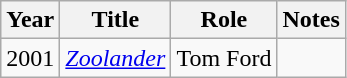<table class="wikitable">
<tr>
<th>Year</th>
<th>Title</th>
<th>Role</th>
<th>Notes</th>
</tr>
<tr>
<td>2001</td>
<td><em><a href='#'>Zoolander</a></em></td>
<td>Tom Ford</td>
<td></td>
</tr>
</table>
